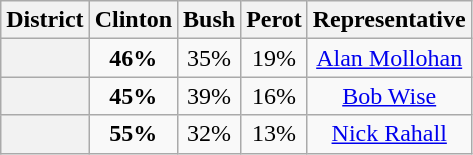<table class=wikitable>
<tr>
<th>District</th>
<th>Clinton</th>
<th>Bush</th>
<th>Perot</th>
<th>Representative</th>
</tr>
<tr align=center>
<th></th>
<td><strong>46%</strong></td>
<td>35%</td>
<td>19%</td>
<td><a href='#'>Alan Mollohan</a></td>
</tr>
<tr align=center>
<th></th>
<td><strong>45%</strong></td>
<td>39%</td>
<td>16%</td>
<td><a href='#'>Bob Wise</a></td>
</tr>
<tr align=center>
<th></th>
<td><strong>55%</strong></td>
<td>32%</td>
<td>13%</td>
<td><a href='#'>Nick Rahall</a></td>
</tr>
</table>
